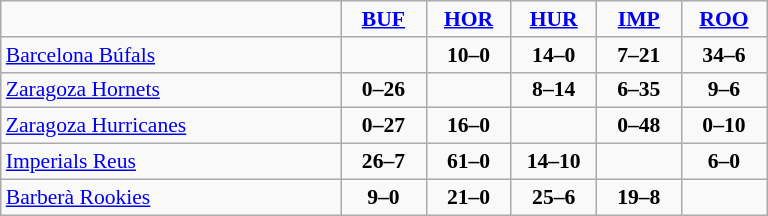<table style="font-size: 90%; text-align: center" class="wikitable">
<tr>
<td width=220></td>
<td width=50><strong><a href='#'>BUF</a></strong></td>
<td width=50><strong><a href='#'>HOR</a></strong></td>
<td width=50><strong><a href='#'>HUR</a></strong></td>
<td width=50><strong><a href='#'>IMP</a></strong></td>
<td width=50><strong><a href='#'>ROO</a></strong></td>
</tr>
<tr>
<td align=left><a href='#'>Barcelona Búfals</a></td>
<td></td>
<td><strong>10–0</strong></td>
<td><strong>14–0</strong></td>
<td><strong>7–21</strong></td>
<td><strong>34–6</strong></td>
</tr>
<tr>
<td align=left><a href='#'>Zaragoza Hornets</a></td>
<td><strong>0–26</strong></td>
<td></td>
<td><strong>8–14</strong></td>
<td><strong>6–35</strong></td>
<td><strong>9–6</strong></td>
</tr>
<tr>
<td align=left><a href='#'>Zaragoza Hurricanes</a></td>
<td><strong>0–27</strong></td>
<td><strong>16–0</strong></td>
<td></td>
<td><strong>0–48</strong></td>
<td><strong>0–10</strong></td>
</tr>
<tr>
<td align=left><a href='#'>Imperials Reus</a></td>
<td><strong>26–7</strong></td>
<td><strong>61–0</strong></td>
<td><strong>14–10</strong></td>
<td></td>
<td><strong>6–0</strong></td>
</tr>
<tr>
<td align=left><a href='#'>Barberà Rookies</a></td>
<td><strong>9–0</strong></td>
<td><strong>21–0</strong></td>
<td><strong>25–6</strong></td>
<td><strong>19–8</strong></td>
<td></td>
</tr>
</table>
